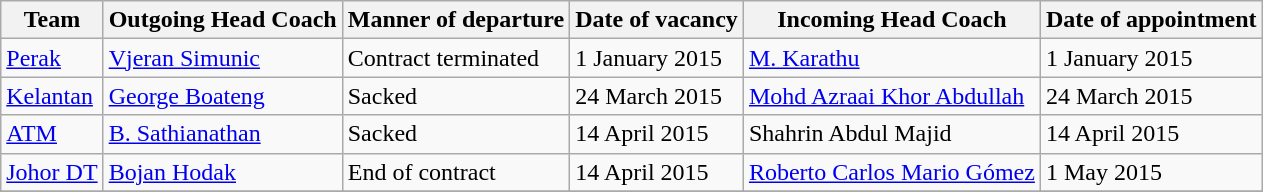<table class="wikitable">
<tr>
<th>Team</th>
<th>Outgoing Head Coach</th>
<th>Manner of departure</th>
<th>Date of vacancy</th>
<th>Incoming Head Coach</th>
<th>Date of appointment</th>
</tr>
<tr>
<td><a href='#'>Perak</a></td>
<td> <a href='#'>Vjeran Simunic</a></td>
<td>Contract terminated</td>
<td>1 January 2015</td>
<td> <a href='#'>M. Karathu</a></td>
<td>1 January 2015</td>
</tr>
<tr>
<td><a href='#'>Kelantan</a></td>
<td>  <a href='#'>George Boateng</a></td>
<td>Sacked</td>
<td>24 March 2015</td>
<td> <a href='#'>Mohd Azraai Khor Abdullah</a></td>
<td>24 March 2015</td>
</tr>
<tr>
<td><a href='#'>ATM</a></td>
<td> <a href='#'>B. Sathianathan</a></td>
<td>Sacked</td>
<td>14 April 2015</td>
<td> Shahrin Abdul Majid</td>
<td>14 April 2015</td>
</tr>
<tr>
<td><a href='#'>Johor DT</a></td>
<td> <a href='#'>Bojan Hodak</a></td>
<td>End of contract</td>
<td>14 April 2015</td>
<td> <a href='#'>Roberto Carlos Mario Gómez</a></td>
<td>1 May 2015 </td>
</tr>
<tr>
</tr>
</table>
